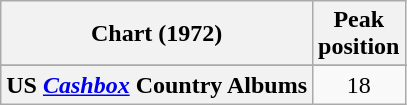<table class="wikitable plainrowheaders" style="text-align:center">
<tr>
<th scope="col">Chart (1972)</th>
<th scope="col">Peak<br>position</th>
</tr>
<tr>
</tr>
<tr>
<th scope="row">US <em><a href='#'>Cashbox</a></em> Country Albums</th>
<td align="center">18</td>
</tr>
</table>
